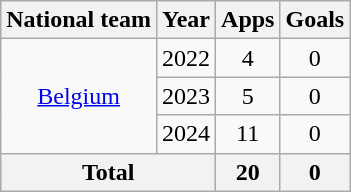<table class="wikitable" style="text-align: center;">
<tr>
<th>National team</th>
<th>Year</th>
<th>Apps</th>
<th>Goals</th>
</tr>
<tr>
<td rowspan="3"><a href='#'>Belgium</a></td>
<td>2022</td>
<td>4</td>
<td>0</td>
</tr>
<tr>
<td>2023</td>
<td>5</td>
<td>0</td>
</tr>
<tr>
<td>2024</td>
<td>11</td>
<td>0</td>
</tr>
<tr>
<th colspan="2">Total</th>
<th>20</th>
<th>0</th>
</tr>
</table>
